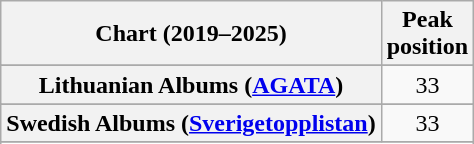<table class="wikitable sortable plainrowheaders" style="text-align:center">
<tr>
<th scope="col">Chart (2019–2025)</th>
<th scope="col">Peak<br>position</th>
</tr>
<tr>
</tr>
<tr>
</tr>
<tr>
</tr>
<tr>
</tr>
<tr>
</tr>
<tr>
</tr>
<tr>
</tr>
<tr>
</tr>
<tr>
</tr>
<tr>
<th scope="row">Lithuanian Albums (<a href='#'>AGATA</a>)</th>
<td>33</td>
</tr>
<tr>
</tr>
<tr>
<th scope="row">Swedish Albums (<a href='#'>Sverigetopplistan</a>)</th>
<td>33</td>
</tr>
<tr>
</tr>
<tr>
</tr>
<tr>
</tr>
</table>
